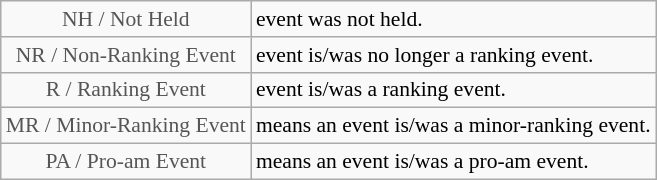<table class="wikitable" style="font-size:90%">
<tr>
<td style="text-align:center; color:#555555;" colspan="4">NH / Not Held</td>
<td>event was not held.</td>
</tr>
<tr>
<td style="text-align:center; color:#555555;" colspan="4">NR / Non-Ranking Event</td>
<td>event is/was no longer a ranking event.</td>
</tr>
<tr>
<td style="text-align:center; color:#555555;" colspan="4">R / Ranking Event</td>
<td>event is/was a ranking event.</td>
</tr>
<tr>
<td style="text-align:center; color:#555555;" colspan="4">MR / Minor-Ranking Event</td>
<td>means an event is/was a minor-ranking event.</td>
</tr>
<tr>
<td style="text-align:center; color:#555555;" colspan="4">PA / Pro-am Event</td>
<td>means an event is/was a pro-am event.</td>
</tr>
</table>
